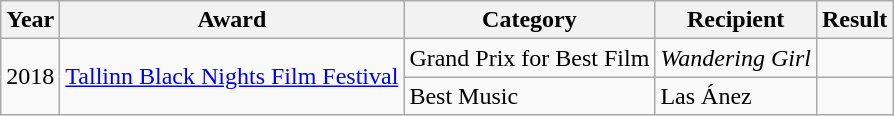<table class="wikitable">
<tr>
<th>Year</th>
<th>Award</th>
<th>Category</th>
<th>Recipient</th>
<th>Result</th>
</tr>
<tr>
<td rowspan=2>2018</td>
<td rowspan=2><a href='#'>Tallinn Black Nights Film Festival</a></td>
<td>Grand Prix for Best Film</td>
<td><em>Wandering Girl</em></td>
<td></td>
</tr>
<tr>
<td>Best Music</td>
<td>Las Ánez</td>
<td></td>
</tr>
</table>
